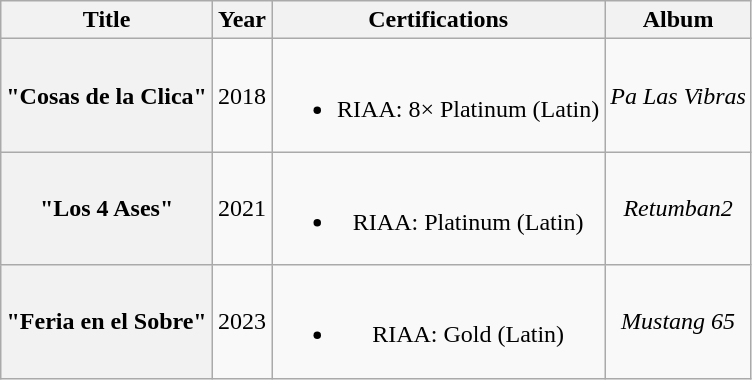<table class="wikitable plainrowheaders" style="text-align:center;">
<tr>
<th scope="col">Title</th>
<th scope="col">Year</th>
<th scope="col">Certifications</th>
<th scope="col">Album</th>
</tr>
<tr>
<th scope="row">"Cosas de la Clica"</th>
<td>2018</td>
<td><br><ul><li>RIAA: 8× Platinum (Latin)</li></ul></td>
<td><em>Pa Las Vibras</em></td>
</tr>
<tr>
<th scope="row">"Los 4 Ases"<br></th>
<td>2021</td>
<td><br><ul><li>RIAA: Platinum (Latin)</li></ul></td>
<td><em>Retumban2</em></td>
</tr>
<tr>
<th scope="row">"Feria en el Sobre"<br></th>
<td>2023</td>
<td><br><ul><li>RIAA: Gold (Latin)</li></ul></td>
<td><em>Mustang 65<strong></td>
</tr>
</table>
